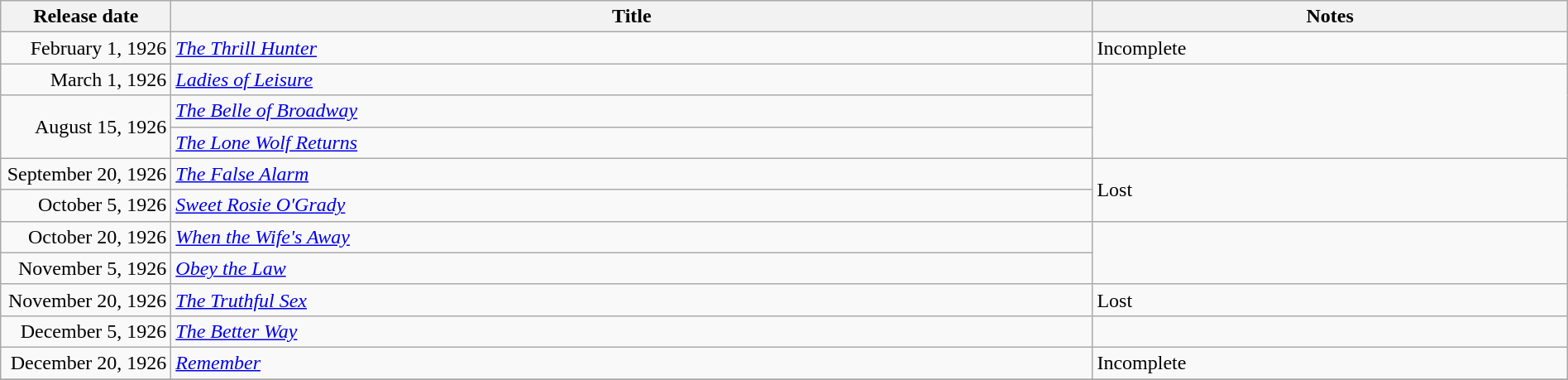<table class="wikitable sortable" style="width:100%;">
<tr>
<th scope="col" style="width:130px;">Release date</th>
<th>Title</th>
<th>Notes</th>
</tr>
<tr>
<td style="text-align:right;">February 1, 1926</td>
<td><em><a href='#'>The Thrill Hunter</a></em></td>
<td>Incomplete</td>
</tr>
<tr>
<td style="text-align:right;">March 1, 1926</td>
<td><em><a href='#'>Ladies of Leisure</a></em></td>
</tr>
<tr>
<td style="text-align:right;" rowspan="2">August 15, 1926</td>
<td><em><a href='#'>The Belle of Broadway</a></em></td>
</tr>
<tr>
<td><em><a href='#'>The Lone Wolf Returns</a></em></td>
</tr>
<tr>
<td style="text-align:right;">September 20, 1926</td>
<td><em><a href='#'>The False Alarm</a></em></td>
<td rowspan="2">Lost</td>
</tr>
<tr>
<td style="text-align:right;">October 5, 1926</td>
<td><em><a href='#'>Sweet Rosie O'Grady</a></em></td>
</tr>
<tr>
<td style="text-align:right;">October 20, 1926</td>
<td><em><a href='#'>When the Wife's Away</a></em></td>
</tr>
<tr>
<td style="text-align:right;">November 5, 1926</td>
<td><em><a href='#'>Obey the Law</a></em></td>
</tr>
<tr>
<td style="text-align:right;">November 20, 1926</td>
<td><em><a href='#'>The Truthful Sex</a></em></td>
<td>Lost</td>
</tr>
<tr>
<td style="text-align:right;">December 5, 1926</td>
<td><em><a href='#'>The Better Way</a></em></td>
</tr>
<tr>
<td style="text-align:right;">December 20, 1926</td>
<td><em><a href='#'>Remember</a></em></td>
<td>Incomplete</td>
</tr>
<tr>
</tr>
</table>
